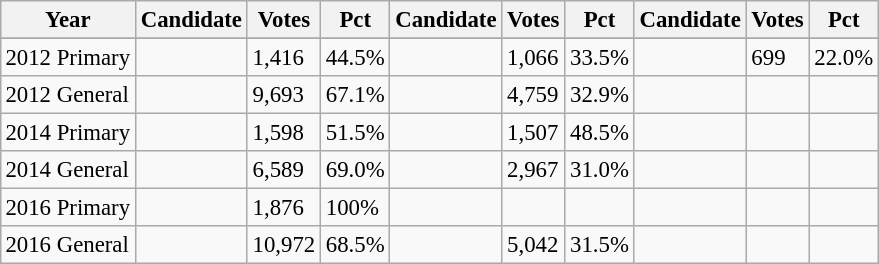<table class="wikitable" style="margin:0.5em ; font-size:95%">
<tr>
<th>Year</th>
<th>Candidate</th>
<th>Votes</th>
<th>Pct</th>
<th>Candidate</th>
<th>Votes</th>
<th>Pct</th>
<th>Candidate</th>
<th>Votes</th>
<th>Pct</th>
</tr>
<tr>
</tr>
<tr>
<td>2012 Primary</td>
<td></td>
<td>1,416</td>
<td>44.5%</td>
<td></td>
<td>1,066</td>
<td>33.5%</td>
<td></td>
<td>699</td>
<td>22.0%</td>
</tr>
<tr>
<td>2012 General</td>
<td></td>
<td>9,693</td>
<td>67.1%</td>
<td></td>
<td>4,759</td>
<td>32.9%</td>
<td></td>
<td></td>
<td></td>
</tr>
<tr>
<td>2014 Primary</td>
<td></td>
<td>1,598</td>
<td>51.5%</td>
<td></td>
<td>1,507</td>
<td>48.5%</td>
<td></td>
<td></td>
<td></td>
</tr>
<tr>
<td>2014 General</td>
<td></td>
<td>6,589</td>
<td>69.0%</td>
<td></td>
<td>2,967</td>
<td>31.0%</td>
<td></td>
<td></td>
<td></td>
</tr>
<tr>
<td>2016 Primary</td>
<td></td>
<td>1,876</td>
<td>100%</td>
<td></td>
<td></td>
<td></td>
<td></td>
<td></td>
<td></td>
</tr>
<tr>
<td>2016 General</td>
<td></td>
<td>10,972</td>
<td>68.5%</td>
<td></td>
<td>5,042</td>
<td>31.5%</td>
<td></td>
<td></td>
<td></td>
</tr>
</table>
